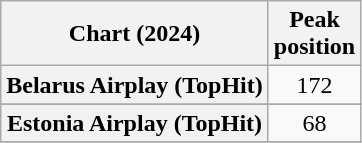<table class="wikitable sortable plainrowheaders" style="text-align:center">
<tr>
<th scope="col">Chart (2024)</th>
<th scope="col">Peak<br>position</th>
</tr>
<tr>
<th scope="row">Belarus Airplay (TopHit)</th>
<td>172</td>
</tr>
<tr>
</tr>
<tr>
<th scope="row">Estonia Airplay (TopHit)</th>
<td>68</td>
</tr>
<tr>
</tr>
</table>
